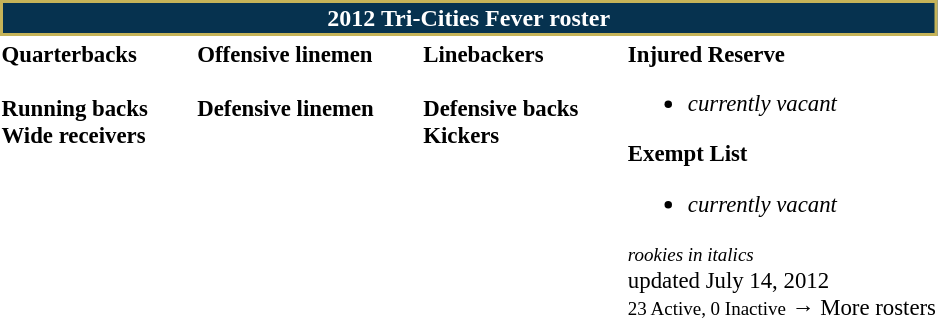<table class="toccolours" style="text-align: left;">
<tr>
<th colspan="7" style="background:#06324F; border:2px solid #C5B358; color:white; text-align:center;"><strong>2012 Tri-Cities Fever roster</strong></th>
</tr>
<tr>
<td style="font-size: 95%;" valign="top"><strong>Quarterbacks</strong><br>
<br><strong>Running backs</strong>
<br><strong>Wide receivers</strong>



</td>
<td style="width: 25px;"></td>
<td style="font-size: 95%;" valign="top"><strong>Offensive linemen</strong><br>



<br><strong>Defensive linemen</strong>



</td>
<td style="width: 25px;"></td>
<td style="font-size: 95%;" valign="top"><strong>Linebackers</strong><br><br><strong>Defensive backs</strong>




<br><strong>Kickers</strong>
</td>
<td style="width: 25px;"></td>
<td style="font-size: 95%;" valign="top"><strong>Injured Reserve</strong><br><ul><li><em>currently vacant</em></li></ul><strong>Exempt List</strong><ul><li><em>currently vacant</em></li></ul><small><em>rookies in italics</em></small><br>
 updated July 14, 2012<br>
<small>23 Active, 0 Inactive</small>
→ More rosters</td>
</tr>
<tr>
</tr>
</table>
